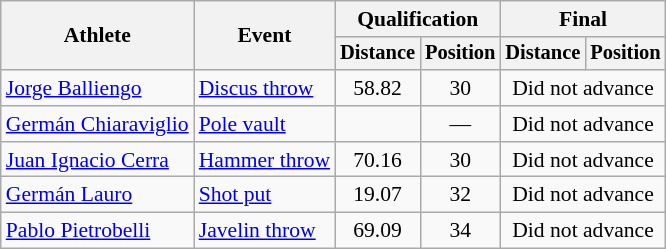<table class=wikitable style="font-size:90%">
<tr>
<th rowspan="2">Athlete</th>
<th rowspan="2">Event</th>
<th colspan="2">Qualification</th>
<th colspan="2">Final</th>
</tr>
<tr style="font-size:95%">
<th>Distance</th>
<th>Position</th>
<th>Distance</th>
<th>Position</th>
</tr>
<tr align=center>
<td align=left><a href='#'>Jorge Balliengo</a></td>
<td align=left><a href='#'>Discus throw</a></td>
<td>58.82</td>
<td>30</td>
<td colspan=2>Did not advance</td>
</tr>
<tr align=center>
<td align=left><a href='#'>Germán Chiaraviglio</a></td>
<td align=left><a href='#'>Pole vault</a></td>
<td></td>
<td>—</td>
<td colspan=2>Did not advance</td>
</tr>
<tr align=center>
<td align=left><a href='#'>Juan Ignacio Cerra</a></td>
<td align=left><a href='#'>Hammer throw</a></td>
<td>70.16</td>
<td>30</td>
<td colspan=2>Did not advance</td>
</tr>
<tr align=center>
<td align=left><a href='#'>Germán Lauro</a></td>
<td align=left><a href='#'>Shot put</a></td>
<td>19.07</td>
<td>32</td>
<td colspan=2>Did not advance</td>
</tr>
<tr align=center>
<td align=left><a href='#'>Pablo Pietrobelli</a></td>
<td align=left><a href='#'>Javelin throw</a></td>
<td>69.09</td>
<td>34</td>
<td colspan=2>Did not advance</td>
</tr>
</table>
